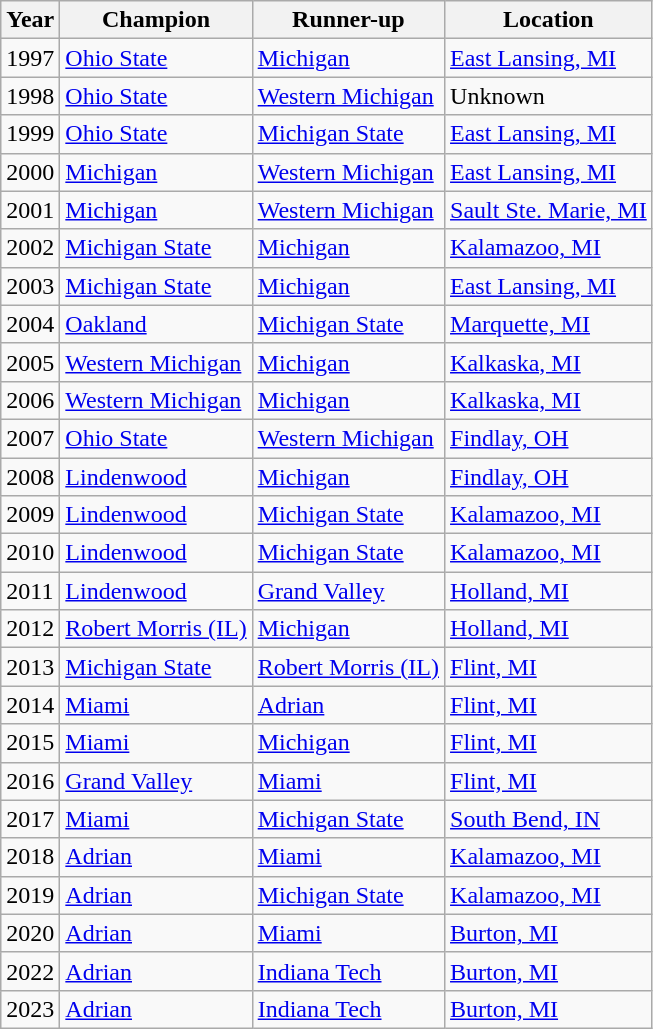<table class="wikitable">
<tr>
<th>Year</th>
<th>Champion</th>
<th>Runner-up</th>
<th>Location</th>
</tr>
<tr>
<td>1997</td>
<td><a href='#'>Ohio State</a></td>
<td><a href='#'>Michigan</a></td>
<td><a href='#'>East Lansing, MI</a></td>
</tr>
<tr>
<td>1998</td>
<td><a href='#'>Ohio State</a></td>
<td><a href='#'>Western Michigan</a></td>
<td>Unknown</td>
</tr>
<tr>
<td>1999</td>
<td><a href='#'>Ohio State</a></td>
<td><a href='#'>Michigan State</a></td>
<td><a href='#'>East Lansing, MI</a></td>
</tr>
<tr>
<td>2000</td>
<td><a href='#'>Michigan</a></td>
<td><a href='#'>Western Michigan</a></td>
<td><a href='#'>East Lansing, MI</a></td>
</tr>
<tr>
<td>2001</td>
<td><a href='#'>Michigan</a></td>
<td><a href='#'>Western Michigan</a></td>
<td><a href='#'>Sault Ste. Marie, MI</a></td>
</tr>
<tr>
<td>2002</td>
<td><a href='#'>Michigan State</a></td>
<td><a href='#'>Michigan</a></td>
<td><a href='#'>Kalamazoo, MI</a></td>
</tr>
<tr>
<td>2003</td>
<td><a href='#'>Michigan State</a></td>
<td><a href='#'>Michigan</a></td>
<td><a href='#'>East Lansing, MI</a></td>
</tr>
<tr>
<td>2004</td>
<td><a href='#'>Oakland</a></td>
<td><a href='#'>Michigan State</a></td>
<td><a href='#'>Marquette, MI</a></td>
</tr>
<tr>
<td>2005</td>
<td><a href='#'>Western Michigan</a></td>
<td><a href='#'>Michigan</a></td>
<td><a href='#'>Kalkaska, MI</a></td>
</tr>
<tr>
<td>2006</td>
<td><a href='#'>Western Michigan</a></td>
<td><a href='#'>Michigan</a></td>
<td><a href='#'>Kalkaska, MI</a></td>
</tr>
<tr>
<td>2007</td>
<td><a href='#'>Ohio State</a></td>
<td><a href='#'>Western Michigan</a></td>
<td><a href='#'>Findlay, OH</a></td>
</tr>
<tr>
<td>2008</td>
<td><a href='#'>Lindenwood</a></td>
<td><a href='#'>Michigan</a></td>
<td><a href='#'>Findlay, OH</a></td>
</tr>
<tr>
<td>2009</td>
<td><a href='#'>Lindenwood</a></td>
<td><a href='#'>Michigan State</a></td>
<td><a href='#'>Kalamazoo, MI</a></td>
</tr>
<tr>
<td>2010</td>
<td><a href='#'>Lindenwood</a></td>
<td><a href='#'>Michigan State</a></td>
<td><a href='#'>Kalamazoo, MI</a></td>
</tr>
<tr>
<td>2011</td>
<td><a href='#'>Lindenwood</a></td>
<td><a href='#'>Grand Valley</a></td>
<td><a href='#'>Holland, MI</a></td>
</tr>
<tr>
<td>2012</td>
<td><a href='#'>Robert Morris (IL)</a></td>
<td><a href='#'>Michigan</a></td>
<td><a href='#'>Holland, MI</a></td>
</tr>
<tr>
<td>2013</td>
<td><a href='#'>Michigan State</a></td>
<td><a href='#'>Robert Morris (IL)</a></td>
<td><a href='#'>Flint, MI</a></td>
</tr>
<tr>
<td>2014</td>
<td><a href='#'>Miami</a></td>
<td><a href='#'>Adrian</a></td>
<td><a href='#'>Flint, MI</a></td>
</tr>
<tr>
<td>2015</td>
<td><a href='#'>Miami</a></td>
<td><a href='#'>Michigan</a></td>
<td><a href='#'>Flint, MI</a></td>
</tr>
<tr>
<td>2016</td>
<td><a href='#'>Grand Valley</a></td>
<td><a href='#'>Miami</a></td>
<td><a href='#'>Flint, MI</a></td>
</tr>
<tr>
<td>2017</td>
<td><a href='#'>Miami</a></td>
<td><a href='#'>Michigan State</a></td>
<td><a href='#'>South Bend, IN</a></td>
</tr>
<tr>
<td>2018</td>
<td><a href='#'>Adrian</a></td>
<td><a href='#'>Miami</a></td>
<td><a href='#'>Kalamazoo, MI</a></td>
</tr>
<tr>
<td>2019</td>
<td><a href='#'>Adrian</a></td>
<td><a href='#'>Michigan State</a></td>
<td><a href='#'>Kalamazoo, MI</a></td>
</tr>
<tr>
<td>2020</td>
<td><a href='#'>Adrian</a></td>
<td><a href='#'>Miami</a></td>
<td><a href='#'>Burton, MI</a></td>
</tr>
<tr>
<td>2022</td>
<td><a href='#'>Adrian</a></td>
<td><a href='#'>Indiana Tech</a></td>
<td><a href='#'>Burton, MI</a></td>
</tr>
<tr>
<td>2023</td>
<td><a href='#'>Adrian</a></td>
<td><a href='#'>Indiana Tech</a></td>
<td><a href='#'>Burton, MI</a><br></td>
</tr>
</table>
